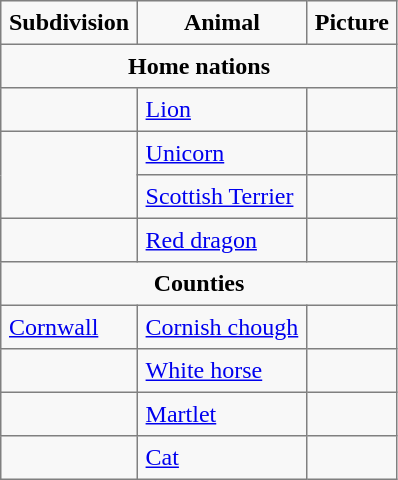<table border=1 cellspacing=0 cellpadding=5 style="border-collapse: collapse; background:#f8f8f8;">
<tr>
<th align=left>Subdivision</th>
<th>Animal</th>
<th>Picture</th>
</tr>
<tr>
<th colspan=3>Home nations</th>
</tr>
<tr>
<td></td>
<td><a href='#'>Lion</a></td>
<td></td>
</tr>
<tr>
<td rowspan="2"></td>
<td><a href='#'>Unicorn</a></td>
<td></td>
</tr>
<tr>
<td><a href='#'>Scottish Terrier</a></td>
<td></td>
</tr>
<tr>
<td></td>
<td><a href='#'>Red dragon</a></td>
<td></td>
</tr>
<tr>
<th colspan=3>Counties</th>
</tr>
<tr>
<td> <a href='#'>Cornwall</a></td>
<td><a href='#'>Cornish chough</a></td>
<td></td>
</tr>
<tr>
<td></td>
<td><a href='#'>White horse</a></td>
<td></td>
</tr>
<tr>
<td></td>
<td><a href='#'>Martlet</a></td>
<td></td>
</tr>
<tr>
<td></td>
<td><a href='#'>Cat</a></td>
<td></td>
</tr>
</table>
